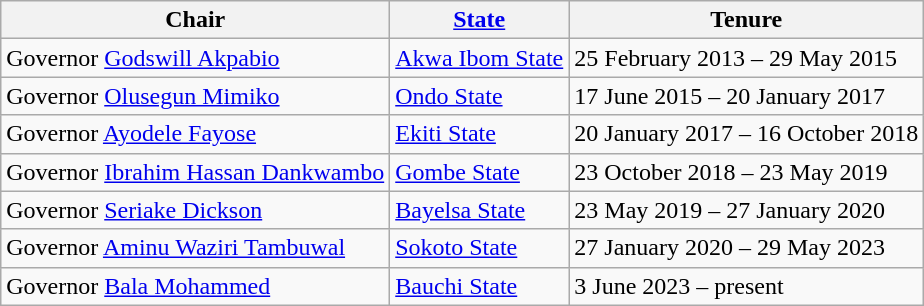<table class="wikitable sortable">
<tr>
<th Chair>Chair</th>
<th><a href='#'>State</a></th>
<th>Tenure</th>
</tr>
<tr>
<td>Governor <a href='#'>Godswill Akpabio</a></td>
<td><a href='#'>Akwa Ibom State</a></td>
<td>25 February 2013 – 29 May 2015</td>
</tr>
<tr>
<td>Governor <a href='#'>Olusegun Mimiko</a></td>
<td><a href='#'>Ondo State</a></td>
<td>17 June 2015 – 20 January 2017</td>
</tr>
<tr>
<td>Governor <a href='#'>Ayodele Fayose</a></td>
<td><a href='#'>Ekiti State</a></td>
<td>20 January 2017 – 16 October 2018</td>
</tr>
<tr>
<td>Governor <a href='#'>Ibrahim Hassan Dankwambo</a></td>
<td><a href='#'>Gombe State</a></td>
<td>23 October 2018 – 23 May 2019</td>
</tr>
<tr>
<td>Governor <a href='#'>Seriake Dickson</a></td>
<td><a href='#'>Bayelsa State</a></td>
<td>23 May 2019 – 27 January 2020</td>
</tr>
<tr>
<td>Governor <a href='#'>Aminu Waziri Tambuwal</a></td>
<td><a href='#'>Sokoto State</a></td>
<td>27 January 2020 – 29 May 2023</td>
</tr>
<tr>
<td>Governor <a href='#'>Bala Mohammed</a></td>
<td><a href='#'>Bauchi State</a></td>
<td>3 June 2023 – present</td>
</tr>
</table>
